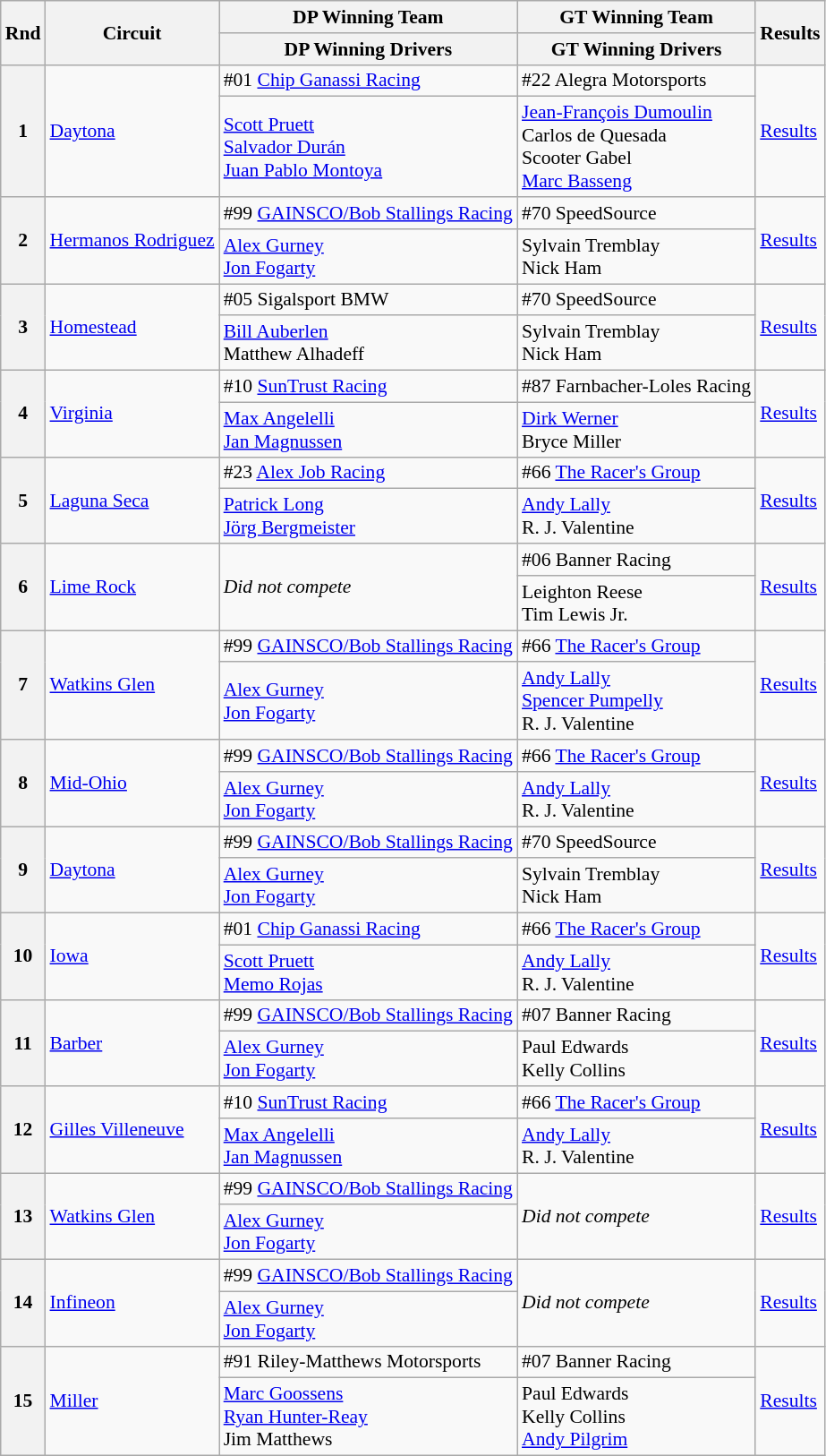<table class="wikitable" style="font-size: 90%;">
<tr>
<th rowspan=2>Rnd</th>
<th rowspan=2>Circuit</th>
<th>DP Winning Team</th>
<th>GT Winning Team</th>
<th rowspan=2>Results</th>
</tr>
<tr>
<th>DP Winning Drivers</th>
<th>GT Winning Drivers</th>
</tr>
<tr>
<th rowspan=2>1</th>
<td rowspan=2><a href='#'>Daytona</a></td>
<td> #01 <a href='#'>Chip Ganassi Racing</a></td>
<td> #22 Alegra Motorsports</td>
<td rowspan=2><a href='#'>Results</a></td>
</tr>
<tr>
<td> <a href='#'>Scott Pruett</a><br> <a href='#'>Salvador Durán</a><br> <a href='#'>Juan Pablo Montoya</a></td>
<td> <a href='#'>Jean-François Dumoulin</a><br> Carlos de Quesada<br> Scooter Gabel<br> <a href='#'>Marc Basseng</a></td>
</tr>
<tr>
<th rowspan=2>2</th>
<td rowspan=2><a href='#'>Hermanos Rodriguez</a></td>
<td> #99 <a href='#'>GAINSCO/Bob Stallings Racing</a></td>
<td> #70 SpeedSource</td>
<td rowspan=2><a href='#'>Results</a></td>
</tr>
<tr>
<td> <a href='#'>Alex Gurney</a><br> <a href='#'>Jon Fogarty</a></td>
<td> Sylvain Tremblay<br> Nick Ham</td>
</tr>
<tr>
<th rowspan=2>3</th>
<td rowspan=2><a href='#'>Homestead</a></td>
<td> #05 Sigalsport BMW</td>
<td> #70 SpeedSource</td>
<td rowspan=2><a href='#'>Results</a></td>
</tr>
<tr>
<td> <a href='#'>Bill Auberlen</a> <br>  Matthew Alhadeff</td>
<td> Sylvain Tremblay<br> Nick Ham</td>
</tr>
<tr>
<th rowspan=2>4</th>
<td rowspan=2><a href='#'>Virginia</a></td>
<td> #10 <a href='#'>SunTrust Racing</a></td>
<td> #87 Farnbacher-Loles Racing</td>
<td rowspan=2><a href='#'>Results</a></td>
</tr>
<tr>
<td> <a href='#'>Max Angelelli</a><br> <a href='#'>Jan Magnussen</a></td>
<td> <a href='#'>Dirk Werner</a><br> Bryce Miller</td>
</tr>
<tr>
<th rowspan=2>5</th>
<td rowspan=2><a href='#'>Laguna Seca</a></td>
<td> #23 <a href='#'>Alex Job Racing</a></td>
<td> #66 <a href='#'>The Racer's Group</a></td>
<td rowspan=2><a href='#'>Results</a></td>
</tr>
<tr>
<td> <a href='#'>Patrick Long</a><br> <a href='#'>Jörg Bergmeister</a></td>
<td> <a href='#'>Andy Lally</a><br> R. J. Valentine</td>
</tr>
<tr>
<th rowspan=2>6</th>
<td rowspan=2><a href='#'>Lime Rock</a></td>
<td rowspan=2><em>Did not compete</em></td>
<td> #06 Banner Racing</td>
<td rowspan=2><a href='#'>Results</a></td>
</tr>
<tr>
<td> Leighton Reese<br> Tim Lewis Jr.</td>
</tr>
<tr>
<th rowspan=2>7</th>
<td rowspan=2><a href='#'>Watkins Glen</a></td>
<td> #99 <a href='#'>GAINSCO/Bob Stallings Racing</a></td>
<td> #66 <a href='#'>The Racer's Group</a></td>
<td rowspan=2><a href='#'>Results</a></td>
</tr>
<tr>
<td> <a href='#'>Alex Gurney</a><br> <a href='#'>Jon Fogarty</a></td>
<td> <a href='#'>Andy Lally</a><br> <a href='#'>Spencer Pumpelly</a><br> R. J. Valentine</td>
</tr>
<tr>
<th rowspan=2>8</th>
<td rowspan=2><a href='#'>Mid-Ohio</a></td>
<td> #99 <a href='#'>GAINSCO/Bob Stallings Racing</a></td>
<td> #66 <a href='#'>The Racer's Group</a></td>
<td rowspan=2><a href='#'>Results</a></td>
</tr>
<tr>
<td> <a href='#'>Alex Gurney</a><br> <a href='#'>Jon Fogarty</a></td>
<td> <a href='#'>Andy Lally</a><br> R. J. Valentine</td>
</tr>
<tr>
<th rowspan=2>9</th>
<td rowspan=2><a href='#'>Daytona</a></td>
<td> #99 <a href='#'>GAINSCO/Bob Stallings Racing</a></td>
<td> #70 SpeedSource</td>
<td rowspan=2><a href='#'>Results</a></td>
</tr>
<tr>
<td> <a href='#'>Alex Gurney</a><br> <a href='#'>Jon Fogarty</a></td>
<td> Sylvain Tremblay<br> Nick Ham</td>
</tr>
<tr>
<th rowspan=2>10</th>
<td rowspan=2><a href='#'>Iowa</a></td>
<td> #01 <a href='#'>Chip Ganassi Racing</a></td>
<td> #66 <a href='#'>The Racer's Group</a></td>
<td rowspan=2><a href='#'>Results</a></td>
</tr>
<tr>
<td> <a href='#'>Scott Pruett</a><br>  <a href='#'>Memo Rojas</a></td>
<td> <a href='#'>Andy Lally</a><br>  R. J. Valentine</td>
</tr>
<tr>
<th rowspan=2>11</th>
<td rowspan=2><a href='#'>Barber</a></td>
<td> #99 <a href='#'>GAINSCO/Bob Stallings Racing</a></td>
<td> #07 Banner Racing</td>
<td rowspan=2><a href='#'>Results</a></td>
</tr>
<tr>
<td> <a href='#'>Alex Gurney</a><br> <a href='#'>Jon Fogarty</a></td>
<td> Paul Edwards <br>  Kelly Collins</td>
</tr>
<tr>
<th rowspan=2>12</th>
<td rowspan=2><a href='#'>Gilles Villeneuve</a></td>
<td> #10 <a href='#'>SunTrust Racing</a></td>
<td> #66 <a href='#'>The Racer's Group</a></td>
<td rowspan=2><a href='#'>Results</a></td>
</tr>
<tr>
<td> <a href='#'>Max Angelelli</a><br> <a href='#'>Jan Magnussen</a></td>
<td> <a href='#'>Andy Lally</a><br>  R. J. Valentine</td>
</tr>
<tr>
<th rowspan=2>13</th>
<td rowspan=2><a href='#'>Watkins Glen</a></td>
<td> #99 <a href='#'>GAINSCO/Bob Stallings Racing</a></td>
<td rowspan=2><em>Did not compete</em></td>
<td rowspan=2><a href='#'>Results</a></td>
</tr>
<tr>
<td> <a href='#'>Alex Gurney</a><br> <a href='#'>Jon Fogarty</a></td>
</tr>
<tr>
<th rowspan=2>14</th>
<td rowspan=2><a href='#'>Infineon</a></td>
<td> #99 <a href='#'>GAINSCO/Bob Stallings Racing</a></td>
<td rowspan=2><em>Did not compete</em></td>
<td rowspan=2><a href='#'>Results</a></td>
</tr>
<tr>
<td> <a href='#'>Alex Gurney</a><br> <a href='#'>Jon Fogarty</a></td>
</tr>
<tr>
<th rowspan=2>15</th>
<td rowspan=2><a href='#'>Miller</a></td>
<td> #91 Riley-Matthews Motorsports</td>
<td> #07 Banner Racing</td>
<td rowspan=2><a href='#'>Results</a></td>
</tr>
<tr>
<td> <a href='#'>Marc Goossens</a><br> <a href='#'>Ryan Hunter-Reay</a><br> Jim Matthews</td>
<td> Paul Edwards<br> Kelly Collins<br> <a href='#'>Andy Pilgrim</a></td>
</tr>
</table>
